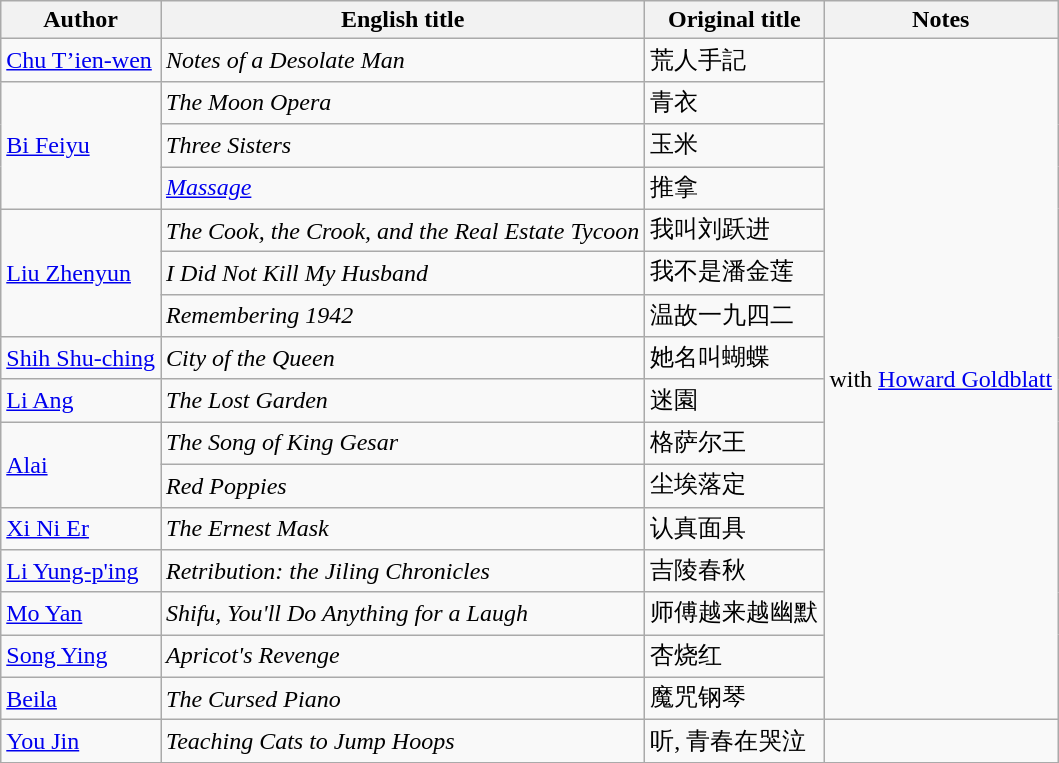<table class="wikitable sortable">
<tr>
<th>Author</th>
<th>English title</th>
<th>Original title</th>
<th class="unsortable">Notes</th>
</tr>
<tr>
<td><a href='#'>Chu T’ien-wen</a></td>
<td><em>Notes of a Desolate Man</em></td>
<td>荒人手記</td>
<td rowspan=16>with <a href='#'>Howard Goldblatt</a></td>
</tr>
<tr>
<td rowspan=3><a href='#'>Bi Feiyu</a></td>
<td><em>The Moon Opera</em></td>
<td>青衣</td>
</tr>
<tr>
<td><em>Three Sisters</em></td>
<td>玉米</td>
</tr>
<tr>
<td><em><a href='#'>Massage</a></em></td>
<td>推拿</td>
</tr>
<tr>
<td rowspan=3><a href='#'>Liu Zhenyun</a></td>
<td><em>The Cook, the Crook, and the Real Estate Tycoon</em></td>
<td>我叫刘跃进</td>
</tr>
<tr>
<td><em>I Did Not Kill My Husband</em></td>
<td>我不是潘金莲</td>
</tr>
<tr>
<td><em>Remembering 1942</em></td>
<td>温故一九四二</td>
</tr>
<tr>
<td><a href='#'>Shih Shu-ching</a></td>
<td><em>City of the Queen</em></td>
<td>她名叫蝴蝶</td>
</tr>
<tr>
<td><a href='#'>Li Ang</a></td>
<td><em>The Lost Garden</em></td>
<td>迷園</td>
</tr>
<tr>
<td rowspan=2><a href='#'>Alai</a></td>
<td><em>The Song of King Gesar</em></td>
<td>格萨尔王</td>
</tr>
<tr>
<td><em>Red Poppies</em></td>
<td>尘埃落定</td>
</tr>
<tr>
<td><a href='#'>Xi Ni Er</a></td>
<td><em>The Ernest Mask</em></td>
<td>认真面具</td>
</tr>
<tr>
<td><a href='#'>Li Yung-p'ing</a></td>
<td><em>Retribution: the Jiling Chronicles</em></td>
<td>吉陵春秋</td>
</tr>
<tr>
<td><a href='#'>Mo Yan</a></td>
<td><em>Shifu, You'll Do Anything for a Laugh</em></td>
<td>师傅越来越幽默</td>
</tr>
<tr>
<td><a href='#'>Song Ying</a></td>
<td><em>Apricot's Revenge</em></td>
<td>杏烧红</td>
</tr>
<tr>
<td><a href='#'>Beila</a></td>
<td><em>The Cursed Piano</em></td>
<td>魔咒钢琴</td>
</tr>
<tr>
<td><a href='#'>You Jin</a></td>
<td><em>Teaching Cats to Jump Hoops</em></td>
<td>听, 青春在哭泣</td>
<td></td>
</tr>
</table>
